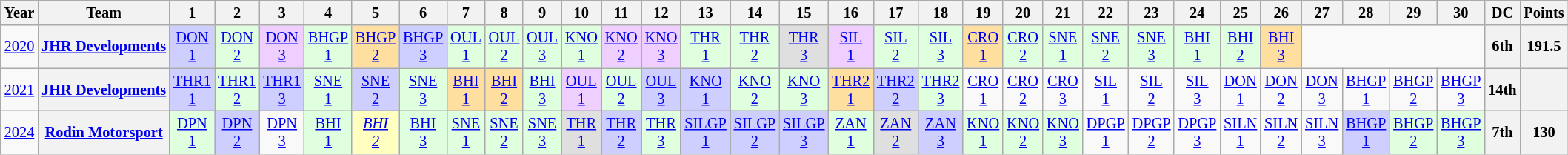<table class="wikitable" style="text-align:center; font-size:85%">
<tr>
<th>Year</th>
<th>Team</th>
<th>1</th>
<th>2</th>
<th>3</th>
<th>4</th>
<th>5</th>
<th>6</th>
<th>7</th>
<th>8</th>
<th>9</th>
<th>10</th>
<th>11</th>
<th>12</th>
<th>13</th>
<th>14</th>
<th>15</th>
<th>16</th>
<th>17</th>
<th>18</th>
<th>19</th>
<th>20</th>
<th>21</th>
<th>22</th>
<th>23</th>
<th>24</th>
<th>25</th>
<th>26</th>
<th>27</th>
<th>28</th>
<th>29</th>
<th>30</th>
<th>DC</th>
<th>Points</th>
</tr>
<tr>
<td><a href='#'>2020</a></td>
<th nowrap><a href='#'>JHR Developments</a></th>
<td style="background:#CFCFFF;"><a href='#'>DON<br>1</a><br></td>
<td style="background:#DFFFDF;"><a href='#'>DON<br>2</a><br></td>
<td style="background:#EFCFFF;"><a href='#'>DON<br>3</a><br></td>
<td style="background:#DFFFDF;"><a href='#'>BHGP<br>1</a><br></td>
<td style="background:#FFDF9F;"><a href='#'>BHGP<br>2</a><br></td>
<td style="background:#CFCFFF;"><a href='#'>BHGP<br>3</a><br></td>
<td style="background:#DFFFDF;"><a href='#'>OUL<br>1</a><br></td>
<td style="background:#DFFFDF;"><a href='#'>OUL<br>2</a><br></td>
<td style="background:#DFFFDF;"><a href='#'>OUL<br>3</a><br></td>
<td style="background:#DFFFDF;"><a href='#'>KNO<br>1</a><br></td>
<td style="background:#EFCFFF;"><a href='#'>KNO<br>2</a><br></td>
<td style="background:#EFCFFF;"><a href='#'>KNO<br>3</a><br></td>
<td style="background:#DFFFDF;"><a href='#'>THR<br>1</a><br></td>
<td style="background:#DFFFDF;"><a href='#'>THR<br>2</a><br></td>
<td style="background:#DFDFDF;"><a href='#'>THR<br>3</a><br></td>
<td style="background:#EFCFFF;"><a href='#'>SIL<br>1</a><br></td>
<td style="background:#DFFFDF;"><a href='#'>SIL<br>2</a><br></td>
<td style="background:#DFFFDF;"><a href='#'>SIL<br>3</a><br></td>
<td style="background:#FFDF9F;"><a href='#'>CRO<br>1</a><br></td>
<td style="background:#DFFFDF;"><a href='#'>CRO<br>2</a><br></td>
<td style="background:#DFFFDF;"><a href='#'>SNE<br>1</a><br></td>
<td style="background:#DFFFDF;"><a href='#'>SNE<br>2</a><br></td>
<td style="background:#DFFFDF;"><a href='#'>SNE<br>3</a><br></td>
<td style="background:#DFFFDF;"><a href='#'>BHI<br>1</a><br></td>
<td style="background:#DFFFDF;"><a href='#'>BHI<br>2</a><br></td>
<td style="background:#FFDF9F;"><a href='#'>BHI<br>3</a><br></td>
<td colspan=4></td>
<th>6th</th>
<th>191.5</th>
</tr>
<tr>
<td><a href='#'>2021</a></td>
<th nowrap><a href='#'>JHR Developments</a></th>
<td style="background:#CFCFFF;"><a href='#'>THR1<br>1</a><br></td>
<td style="background:#DFFFDF;"><a href='#'>THR1<br>2</a><br></td>
<td style="background:#CFCFFF;"><a href='#'>THR1<br>3</a><br></td>
<td style="background:#DFFFDF;"><a href='#'>SNE<br>1</a><br></td>
<td style="background:#CFCFFF;"><a href='#'>SNE<br>2</a><br></td>
<td style="background:#DFFFDF;"><a href='#'>SNE<br>3</a><br></td>
<td style="background:#FFDF9F;"><a href='#'>BHI<br>1</a><br></td>
<td style="background:#FFDF9F;"><a href='#'>BHI<br>2</a><br></td>
<td style="background:#DFFFDF;"><a href='#'>BHI<br>3</a><br></td>
<td style="background:#EFCFFF;"><a href='#'>OUL<br>1</a><br></td>
<td style="background:#DFFFDF;"><a href='#'>OUL<br>2</a><br></td>
<td style="background:#CFCFFF;"><a href='#'>OUL<br>3</a><br></td>
<td style="background:#CFCFFF;"><a href='#'>KNO<br>1</a><br></td>
<td style="background:#DFFFDF;"><a href='#'>KNO<br>2</a><br></td>
<td style="background:#DFFFDF;"><a href='#'>KNO<br>3</a><br></td>
<td style="background:#FFDF9F;"><a href='#'>THR2<br>1</a><br></td>
<td style="background:#CFCFFF;"><a href='#'>THR2<br>2</a><br></td>
<td style="background:#DFFFDF;"><a href='#'>THR2<br>3</a><br></td>
<td style="background:#;"><a href='#'>CRO<br>1</a></td>
<td style="background:#;"><a href='#'>CRO<br>2</a></td>
<td style="background:#;"><a href='#'>CRO<br>3</a></td>
<td style="background:#;"><a href='#'>SIL<br>1</a></td>
<td style="background:#;"><a href='#'>SIL<br>2</a></td>
<td style="background:#;"><a href='#'>SIL<br>3</a></td>
<td style="background:#;"><a href='#'>DON<br>1</a></td>
<td style="background:#;"><a href='#'>DON<br>2</a></td>
<td style="background:#;"><a href='#'>DON<br>3</a></td>
<td style="background:#;"><a href='#'>BHGP<br>1</a></td>
<td style="background:#;"><a href='#'>BHGP<br>2</a></td>
<td style="background:#;"><a href='#'>BHGP<br>3</a></td>
<th>14th</th>
<th></th>
</tr>
<tr>
<td><a href='#'>2024</a></td>
<th><a href='#'>Rodin Motorsport</a></th>
<td style="background:#DFFFDF;"><a href='#'>DPN<br>1</a><br></td>
<td style="background:#CFCFFF;"><a href='#'>DPN<br>2</a><br></td>
<td style="background:#;"><a href='#'>DPN<br>3</a><br></td>
<td style="background:#DFFFDF;"><a href='#'>BHI<br>1</a><br></td>
<td style="background:#FFFFBF;"><em><a href='#'>BHI<br>2</a></em><br></td>
<td style="background:#DFFFDF;"><a href='#'>BHI<br>3</a><br></td>
<td style="background:#DFFFDF;"><a href='#'>SNE<br>1</a><br></td>
<td style="background:#DFFFDF;"><a href='#'>SNE<br>2</a><br></td>
<td style="background:#DFFFDF;"><a href='#'>SNE<br>3</a><br></td>
<td style="background:#DFDFDF;"><a href='#'>THR<br>1</a><br></td>
<td style="background:#CFCFFF;"><a href='#'>THR<br>2</a><br></td>
<td style="background:#DFFFDF;"><a href='#'>THR<br>3</a><br></td>
<td style="background:#CFCFFF;"><a href='#'>SILGP<br>1</a><br></td>
<td style="background:#CFCFFF;"><a href='#'>SILGP<br>2</a><br></td>
<td style="background:#CFCFFF;"><a href='#'>SILGP<br>3</a><br></td>
<td style="background:#DFFFDF;"><a href='#'>ZAN<br>1</a><br></td>
<td style="background:#DFDFDF;"><a href='#'>ZAN<br>2</a><br></td>
<td style="background:#CFCFFF;"><a href='#'>ZAN<br>3</a><br></td>
<td style="background:#DFFFDF;"><a href='#'>KNO<br>1</a><br></td>
<td style="background:#DFFFDF;"><a href='#'>KNO<br>2</a><br></td>
<td style="background:#DFFFDF;"><a href='#'>KNO<br>3</a><br></td>
<td style="background:#;"><a href='#'>DPGP<br>1</a><br></td>
<td style="background:#;"><a href='#'>DPGP<br>2</a><br></td>
<td style="background:#;"><a href='#'>DPGP<br>3</a><br></td>
<td style="background:#;"><a href='#'>SILN<br>1</a><br></td>
<td style="background:#;"><a href='#'>SILN<br>2</a><br></td>
<td style="background:#;"><a href='#'>SILN<br>3</a><br></td>
<td style="background:#CFCFFF;"><a href='#'>BHGP<br>1</a><br></td>
<td style="background:#DFFFDF;"><a href='#'>BHGP<br>2</a><br></td>
<td style="background:#DFFFDF;"><a href='#'>BHGP<br>3</a><br></td>
<th>7th</th>
<th>130</th>
</tr>
</table>
